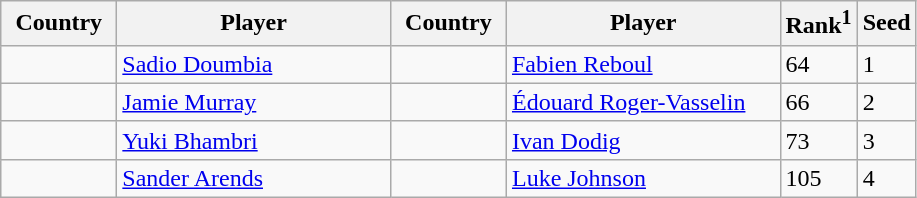<table class="sortable wikitable">
<tr>
<th width="70">Country</th>
<th width="175">Player</th>
<th width="70">Country</th>
<th width="175">Player</th>
<th>Rank<sup>1</sup></th>
<th>Seed</th>
</tr>
<tr>
<td></td>
<td><a href='#'>Sadio Doumbia</a></td>
<td></td>
<td><a href='#'>Fabien Reboul</a></td>
<td>64</td>
<td>1</td>
</tr>
<tr>
<td></td>
<td><a href='#'>Jamie Murray</a></td>
<td></td>
<td><a href='#'>Édouard Roger-Vasselin</a></td>
<td>66</td>
<td>2</td>
</tr>
<tr>
<td></td>
<td><a href='#'>Yuki Bhambri</a></td>
<td></td>
<td><a href='#'>Ivan Dodig</a></td>
<td>73</td>
<td>3</td>
</tr>
<tr>
<td></td>
<td><a href='#'>Sander Arends</a></td>
<td></td>
<td><a href='#'>Luke Johnson</a></td>
<td>105</td>
<td>4</td>
</tr>
</table>
